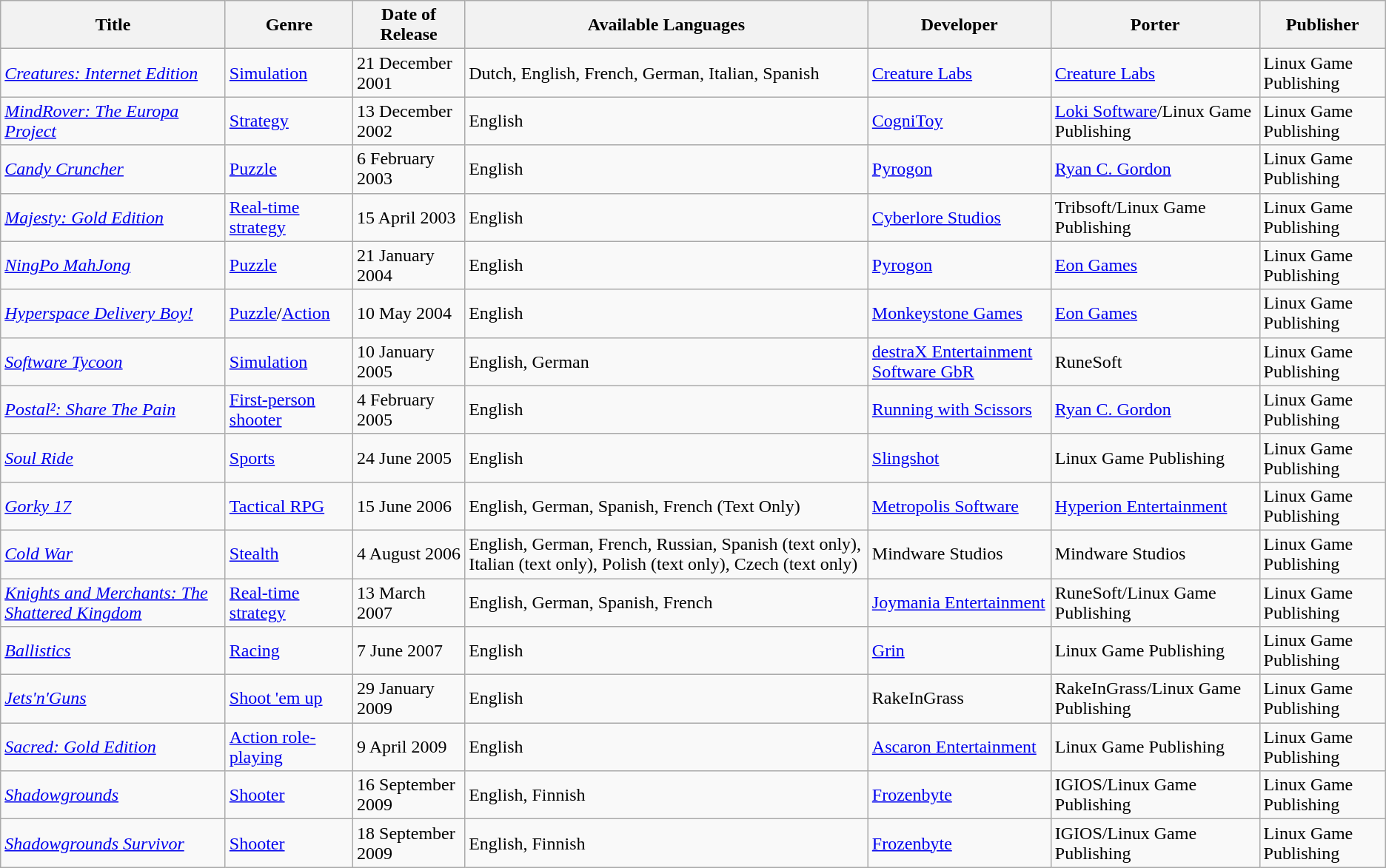<table class="wikitable sortable">
<tr>
<th scope="col">Title</th>
<th scope="col">Genre</th>
<th scope="col">Date of Release</th>
<th scope="col">Available Languages</th>
<th scope="col">Developer</th>
<th scope="col">Porter</th>
<th scope="col">Publisher</th>
</tr>
<tr>
<td><em><a href='#'>Creatures: Internet Edition</a></em></td>
<td><a href='#'>Simulation</a></td>
<td>21 December 2001</td>
<td>Dutch, English, French, German, Italian, Spanish</td>
<td><a href='#'>Creature Labs</a></td>
<td><a href='#'>Creature Labs</a></td>
<td>Linux Game Publishing</td>
</tr>
<tr>
<td><em><a href='#'>MindRover: The Europa Project</a></em></td>
<td><a href='#'>Strategy</a></td>
<td>13 December 2002</td>
<td>English</td>
<td><a href='#'>CogniToy</a></td>
<td><a href='#'>Loki Software</a>/Linux Game Publishing</td>
<td>Linux Game Publishing</td>
</tr>
<tr>
<td><em><a href='#'>Candy Cruncher</a></em></td>
<td><a href='#'>Puzzle</a></td>
<td>6 February 2003</td>
<td>English</td>
<td><a href='#'>Pyrogon</a></td>
<td><a href='#'>Ryan C. Gordon</a></td>
<td>Linux Game Publishing</td>
</tr>
<tr>
<td><em><a href='#'>Majesty: Gold Edition</a></em></td>
<td><a href='#'>Real-time strategy</a></td>
<td>15 April 2003</td>
<td>English</td>
<td><a href='#'>Cyberlore Studios</a></td>
<td>Tribsoft/Linux Game Publishing</td>
<td>Linux Game Publishing</td>
</tr>
<tr>
<td><em><a href='#'>NingPo MahJong</a></em></td>
<td><a href='#'>Puzzle</a></td>
<td>21 January 2004</td>
<td>English</td>
<td><a href='#'>Pyrogon</a></td>
<td><a href='#'>Eon Games</a></td>
<td>Linux Game Publishing</td>
</tr>
<tr>
<td><em><a href='#'>Hyperspace Delivery Boy!</a></em></td>
<td><a href='#'>Puzzle</a>/<a href='#'>Action</a></td>
<td>10 May 2004</td>
<td>English</td>
<td><a href='#'>Monkeystone Games</a></td>
<td><a href='#'>Eon Games</a></td>
<td>Linux Game Publishing</td>
</tr>
<tr>
<td><em><a href='#'>Software Tycoon</a></em></td>
<td><a href='#'>Simulation</a></td>
<td>10 January 2005</td>
<td>English, German</td>
<td><a href='#'>destraX Entertainment Software GbR</a></td>
<td>RuneSoft</td>
<td>Linux Game Publishing</td>
</tr>
<tr>
<td><em><a href='#'>Postal²: Share The Pain</a></em></td>
<td><a href='#'>First-person shooter</a></td>
<td>4 February 2005</td>
<td>English</td>
<td><a href='#'>Running with Scissors</a></td>
<td><a href='#'>Ryan C. Gordon</a></td>
<td>Linux Game Publishing</td>
</tr>
<tr>
<td><em><a href='#'>Soul Ride</a></em></td>
<td><a href='#'>Sports</a></td>
<td>24 June 2005</td>
<td>English</td>
<td><a href='#'>Slingshot</a></td>
<td>Linux Game Publishing</td>
<td>Linux Game Publishing</td>
</tr>
<tr>
<td><em><a href='#'>Gorky 17</a></em></td>
<td><a href='#'>Tactical RPG</a></td>
<td>15 June 2006</td>
<td>English, German, Spanish, French (Text Only)</td>
<td><a href='#'>Metropolis Software</a></td>
<td><a href='#'>Hyperion Entertainment</a></td>
<td>Linux Game Publishing</td>
</tr>
<tr>
<td><em><a href='#'>Cold War</a></em></td>
<td><a href='#'>Stealth</a></td>
<td>4 August 2006</td>
<td>English, German, French, Russian, Spanish (text only), Italian (text only), Polish (text only), Czech (text only)</td>
<td>Mindware Studios</td>
<td>Mindware Studios</td>
<td>Linux Game Publishing</td>
</tr>
<tr>
<td><em><a href='#'>Knights and Merchants: The Shattered Kingdom</a></em></td>
<td><a href='#'>Real-time strategy</a></td>
<td>13 March 2007</td>
<td>English, German, Spanish, French</td>
<td><a href='#'>Joymania Entertainment</a></td>
<td>RuneSoft/Linux Game Publishing</td>
<td>Linux Game Publishing</td>
</tr>
<tr>
<td><em><a href='#'>Ballistics</a></em></td>
<td><a href='#'>Racing</a></td>
<td>7 June 2007</td>
<td>English</td>
<td><a href='#'>Grin</a></td>
<td>Linux Game Publishing</td>
<td>Linux Game Publishing</td>
</tr>
<tr>
<td><em><a href='#'>Jets'n'Guns</a></em></td>
<td><a href='#'>Shoot 'em up</a></td>
<td>29 January 2009</td>
<td>English</td>
<td>RakeInGrass</td>
<td>RakeInGrass/Linux Game Publishing</td>
<td>Linux Game Publishing</td>
</tr>
<tr>
<td><em><a href='#'>Sacred: Gold Edition</a></em></td>
<td><a href='#'>Action role-playing</a></td>
<td>9 April 2009</td>
<td>English</td>
<td><a href='#'>Ascaron Entertainment</a></td>
<td>Linux Game Publishing</td>
<td>Linux Game Publishing</td>
</tr>
<tr>
<td><em><a href='#'>Shadowgrounds</a></em></td>
<td><a href='#'>Shooter</a></td>
<td>16 September 2009</td>
<td>English, Finnish</td>
<td><a href='#'>Frozenbyte</a></td>
<td>IGIOS/Linux Game Publishing</td>
<td>Linux Game Publishing</td>
</tr>
<tr>
<td><em><a href='#'>Shadowgrounds Survivor</a></em></td>
<td><a href='#'>Shooter</a></td>
<td>18 September 2009</td>
<td>English, Finnish</td>
<td><a href='#'>Frozenbyte</a></td>
<td>IGIOS/Linux Game Publishing</td>
<td>Linux Game Publishing</td>
</tr>
</table>
